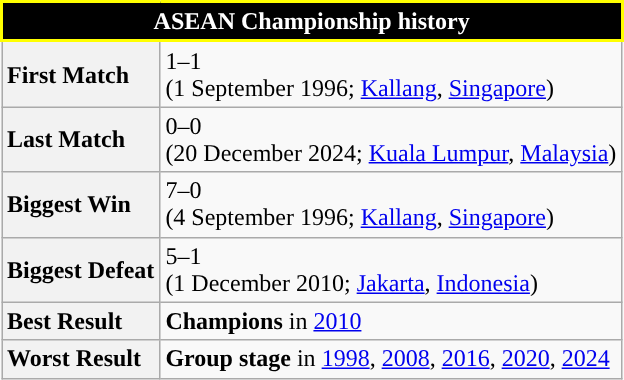<table class="wikitable" wistyle="text-align:center;font-size:100%;">
<tr group stage 1||1|0|0|1|0>
<th colspan=6 style="background: #000000; color: #FFFFFF; border:2px solid #FFFF00;">ASEAN Championship history</th>
</tr>
<tr>
<th style="text-align: left;">First Match</th>
<td> 1–1 <br> (1 September 1996; <a href='#'>Kallang</a>, <a href='#'>Singapore</a>)</td>
</tr>
<tr>
<th style="text-align: left;">Last Match</th>
<td> 0–0 <br> (20 December 2024; <a href='#'>Kuala Lumpur</a>, <a href='#'>Malaysia</a>)</td>
</tr>
<tr>
<th style="text-align: left;">Biggest Win</th>
<td> 7–0 <br> (4 September 1996; <a href='#'>Kallang</a>, <a href='#'>Singapore</a>)</td>
</tr>
<tr>
<th style="text-align: left;">Biggest Defeat</th>
<td> 5–1 <br> (1 December 2010; <a href='#'>Jakarta</a>, <a href='#'>Indonesia</a>)</td>
</tr>
<tr>
<th style="text-align: left;">Best Result</th>
<td><strong>Champions</strong> in <a href='#'>2010</a></td>
</tr>
<tr>
<th style="text-align: left;">Worst Result</th>
<td><strong>Group stage</strong> in <a href='#'>1998</a>, <a href='#'>2008</a>, <a href='#'>2016</a>, <a href='#'>2020</a>, <a href='#'>2024</a></td>
</tr>
</table>
